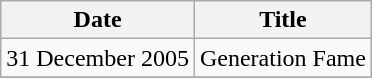<table class="wikitable" style="text-align:center;">
<tr>
<th>Date</th>
<th>Title</th>
</tr>
<tr>
<td>31 December 2005</td>
<td>Generation Fame</td>
</tr>
<tr>
</tr>
</table>
